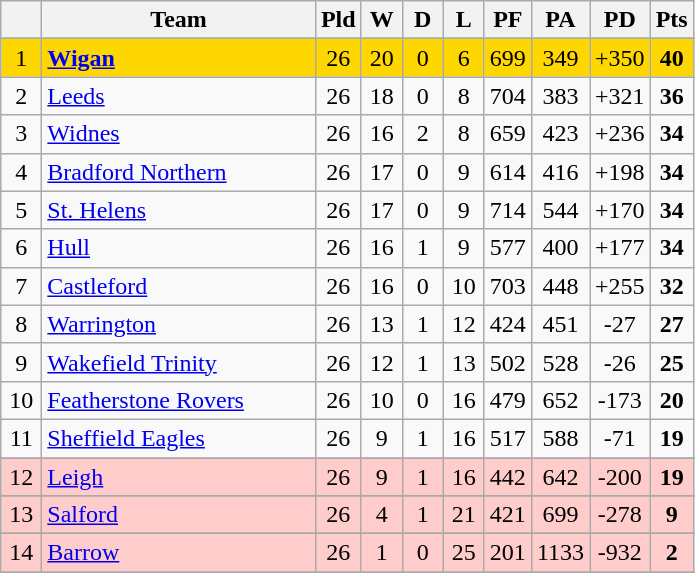<table class="wikitable" style="text-align:center;">
<tr>
<th width=20 abbr="Position"></th>
<th width=175>Team</th>
<th width=20 abbr="Played">Pld</th>
<th width=20 abbr="Won">W</th>
<th width=20 abbr="Drawn">D</th>
<th width=20 abbr="Lost">L</th>
<th width=20 abbr="Points for">PF</th>
<th width=20 abbr="Points against">PA</th>
<th width=20 abbr="Points difference">PD</th>
<th width=20 abbr="Points">Pts</th>
</tr>
<tr>
</tr>
<tr |- align=center style="background:#FFD700;">
<td>1</td>
<td style="text-align:left;"> <strong><a href='#'>Wigan</a></strong></td>
<td>26</td>
<td>20</td>
<td>0</td>
<td>6</td>
<td>699</td>
<td>349</td>
<td>+350</td>
<td><strong>40</strong></td>
</tr>
<tr>
<td>2</td>
<td style="text-align:left;"> <a href='#'>Leeds</a></td>
<td>26</td>
<td>18</td>
<td>0</td>
<td>8</td>
<td>704</td>
<td>383</td>
<td>+321</td>
<td><strong>36</strong></td>
</tr>
<tr>
<td>3</td>
<td style="text-align:left;"> <a href='#'>Widnes</a></td>
<td>26</td>
<td>16</td>
<td>2</td>
<td>8</td>
<td>659</td>
<td>423</td>
<td>+236</td>
<td><strong>34</strong></td>
</tr>
<tr>
<td>4</td>
<td style="text-align:left;"> <a href='#'>Bradford Northern</a></td>
<td>26</td>
<td>17</td>
<td>0</td>
<td>9</td>
<td>614</td>
<td>416</td>
<td>+198</td>
<td><strong>34</strong></td>
</tr>
<tr>
<td>5</td>
<td style="text-align:left;"> <a href='#'>St. Helens</a></td>
<td>26</td>
<td>17</td>
<td>0</td>
<td>9</td>
<td>714</td>
<td>544</td>
<td>+170</td>
<td><strong>34</strong></td>
</tr>
<tr>
<td>6</td>
<td style="text-align:left;"> <a href='#'>Hull</a></td>
<td>26</td>
<td>16</td>
<td>1</td>
<td>9</td>
<td>577</td>
<td>400</td>
<td>+177</td>
<td><strong>34</strong></td>
</tr>
<tr>
<td>7</td>
<td style="text-align:left;"> <a href='#'>Castleford</a></td>
<td>26</td>
<td>16</td>
<td>0</td>
<td>10</td>
<td>703</td>
<td>448</td>
<td>+255</td>
<td><strong>32</strong></td>
</tr>
<tr>
<td>8</td>
<td style="text-align:left;"> <a href='#'>Warrington</a></td>
<td>26</td>
<td>13</td>
<td>1</td>
<td>12</td>
<td>424</td>
<td>451</td>
<td>-27</td>
<td><strong>27</strong></td>
</tr>
<tr>
<td>9</td>
<td style="text-align:left;"> <a href='#'>Wakefield Trinity</a></td>
<td>26</td>
<td>12</td>
<td>1</td>
<td>13</td>
<td>502</td>
<td>528</td>
<td>-26</td>
<td><strong>25</strong></td>
</tr>
<tr>
<td>10</td>
<td style="text-align:left;"> <a href='#'>Featherstone Rovers</a></td>
<td>26</td>
<td>10</td>
<td>0</td>
<td>16</td>
<td>479</td>
<td>652</td>
<td>-173</td>
<td><strong>20</strong></td>
</tr>
<tr>
<td>11</td>
<td style="text-align:left;"> <a href='#'>Sheffield Eagles</a></td>
<td>26</td>
<td>9</td>
<td>1</td>
<td>16</td>
<td>517</td>
<td>588</td>
<td>-71</td>
<td><strong>19</strong></td>
</tr>
<tr>
</tr>
<tr style="background:#FFCCCC">
<td>12</td>
<td style="text-align:left;"> <a href='#'>Leigh</a></td>
<td>26</td>
<td>9</td>
<td>1</td>
<td>16</td>
<td>442</td>
<td>642</td>
<td>-200</td>
<td><strong>19</strong></td>
</tr>
<tr>
</tr>
<tr style="background:#FFCCCC">
<td>13</td>
<td style="text-align:left;"> <a href='#'>Salford</a></td>
<td>26</td>
<td>4</td>
<td>1</td>
<td>21</td>
<td>421</td>
<td>699</td>
<td>-278</td>
<td><strong>9</strong></td>
</tr>
<tr>
</tr>
<tr style="background:#FFCCCC">
<td>14</td>
<td style="text-align:left;"> <a href='#'>Barrow</a></td>
<td>26</td>
<td>1</td>
<td>0</td>
<td>25</td>
<td>201</td>
<td>1133</td>
<td>-932</td>
<td><strong>2</strong></td>
</tr>
<tr>
</tr>
</table>
